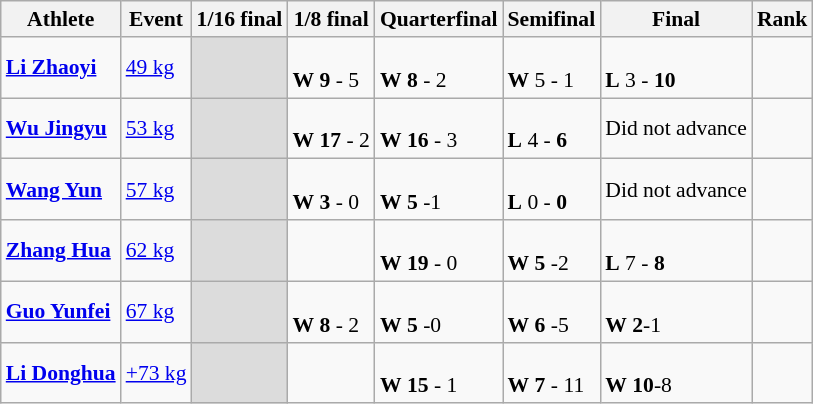<table class="wikitable" style="font-size:90%">
<tr>
<th>Athlete</th>
<th>Event</th>
<th>1/16 final</th>
<th>1/8 final</th>
<th>Quarterfinal</th>
<th>Semifinal</th>
<th>Final</th>
<th>Rank</th>
</tr>
<tr>
<td><strong><a href='#'>Li Zhaoyi</a></strong></td>
<td><a href='#'>49 kg</a></td>
<td style="background:#dcdcdc;"></td>
<td><br><strong>W</strong> <strong>9</strong> - 5</td>
<td><br><strong>W</strong> <strong>8</strong> - 2</td>
<td><br><strong>W</strong> 5 - 1</td>
<td><br><strong>L</strong> 3 - <strong>10</strong></td>
<td align=center></td>
</tr>
<tr>
<td><strong><a href='#'>Wu Jingyu</a></strong></td>
<td><a href='#'>53 kg</a></td>
<td style="background:#dcdcdc;"></td>
<td><br><strong>W</strong> <strong>17</strong> - 2</td>
<td><br><strong>W</strong> <strong>16</strong> - 3</td>
<td><br><strong>L</strong> 4 - <strong>6</strong></td>
<td align=center>Did not advance</td>
<td align=center></td>
</tr>
<tr>
<td><strong><a href='#'>Wang Yun</a></strong></td>
<td><a href='#'>57 kg</a></td>
<td style="background:#dcdcdc;"></td>
<td><br><strong>W</strong> <strong>3</strong> - 0</td>
<td><br><strong>W</strong> <strong>5</strong> -1</td>
<td><br><strong>L</strong> 0 - <strong>0</strong></td>
<td align=center>Did not advance</td>
<td align=center></td>
</tr>
<tr>
<td><strong><a href='#'>Zhang Hua</a></strong></td>
<td><a href='#'>62 kg</a></td>
<td style="background:#dcdcdc;"></td>
<td></td>
<td><br><strong>W</strong> <strong>19</strong> - 0</td>
<td><br><strong>W</strong> <strong>5</strong> -2</td>
<td><br><strong>L</strong> 7 - <strong>8</strong></td>
<td align=center></td>
</tr>
<tr>
<td><strong><a href='#'>Guo Yunfei</a></strong></td>
<td><a href='#'>67 kg</a></td>
<td style="background:#dcdcdc;"></td>
<td><br><strong>W</strong> <strong>8</strong> - 2</td>
<td><br><strong>W</strong> <strong>5</strong> -0</td>
<td><br><strong>W</strong> <strong>6</strong> -5</td>
<td><br><strong>W</strong> <strong>2</strong>-1</td>
<td align=center></td>
</tr>
<tr>
<td><strong><a href='#'>Li Donghua</a></strong></td>
<td><a href='#'>+73 kg</a></td>
<td style="background:#dcdcdc;"></td>
<td></td>
<td><br><strong>W</strong> <strong>15</strong> - 1</td>
<td><br><strong>W</strong> <strong>7</strong> - 11</td>
<td><br><strong>W</strong> <strong>10</strong>-8</td>
<td align=center></td>
</tr>
</table>
